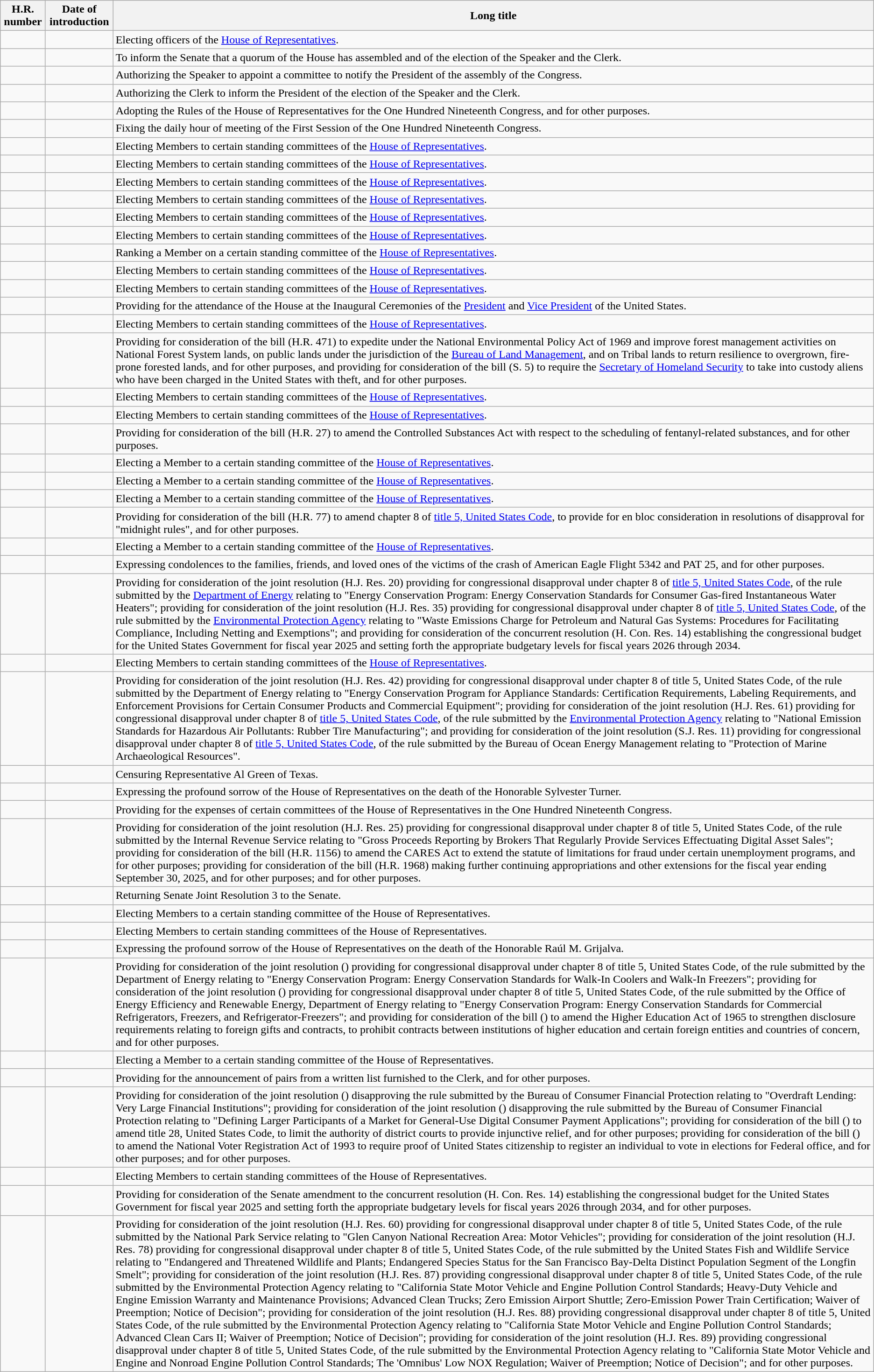<table class="wikitable">
<tr>
<th>H.R. number</th>
<th>Date of introduction</th>
<th>Long title</th>
</tr>
<tr>
<td></td>
<td></td>
<td>Electing officers of the <a href='#'>House of Representatives</a>.</td>
</tr>
<tr>
<td></td>
<td></td>
<td>To inform the Senate that a quorum of the House has assembled and of the election of the Speaker and the Clerk.</td>
</tr>
<tr>
<td></td>
<td></td>
<td>Authorizing the Speaker to appoint a committee to notify the President of the assembly of the Congress.</td>
</tr>
<tr>
<td></td>
<td></td>
<td>Authorizing the Clerk to inform the President of the election of the Speaker and the Clerk.</td>
</tr>
<tr>
<td></td>
<td></td>
<td>Adopting the Rules of the House of Representatives for the One Hundred Nineteenth Congress, and for other purposes.</td>
</tr>
<tr>
<td></td>
<td></td>
<td>Fixing the daily hour of meeting of the First Session of the One Hundred Nineteenth Congress.</td>
</tr>
<tr>
<td></td>
<td></td>
<td>Electing Members to certain standing committees of the <a href='#'>House of Representatives</a>.</td>
</tr>
<tr>
<td></td>
<td></td>
<td>Electing Members to certain standing committees of the <a href='#'>House of Representatives</a>.</td>
</tr>
<tr>
<td></td>
<td></td>
<td>Electing Members to certain standing committees of the <a href='#'>House of Representatives</a>.</td>
</tr>
<tr>
<td></td>
<td></td>
<td>Electing Members to certain standing committees of the <a href='#'>House of Representatives</a>.</td>
</tr>
<tr>
<td></td>
<td></td>
<td>Electing Members to certain standing committees of the <a href='#'>House of Representatives</a>.</td>
</tr>
<tr>
<td></td>
<td></td>
<td>Electing Members to certain standing committees of the <a href='#'>House of Representatives</a>.</td>
</tr>
<tr>
<td></td>
<td></td>
<td>Ranking a Member on a certain standing committee of the <a href='#'>House of Representatives</a>.</td>
</tr>
<tr>
<td></td>
<td></td>
<td>Electing Members to certain standing committees of the <a href='#'>House of Representatives</a>.</td>
</tr>
<tr>
<td></td>
<td></td>
<td>Electing Members to certain standing committees of the <a href='#'>House of Representatives</a>.</td>
</tr>
<tr>
<td></td>
<td></td>
<td>Providing for the attendance of the House at the Inaugural Ceremonies of the <a href='#'>President</a> and <a href='#'>Vice President</a> of the United States.</td>
</tr>
<tr>
<td></td>
<td></td>
<td>Electing Members to certain standing committees of the <a href='#'>House of Representatives</a>.</td>
</tr>
<tr>
<td></td>
<td></td>
<td>Providing for consideration of the bill (H.R. 471) to expedite under the National Environmental Policy Act of 1969 and improve forest management activities on National Forest System lands, on public lands under the jurisdiction of the <a href='#'>Bureau of Land Management</a>, and on Tribal lands to return resilience to overgrown, fire-prone forested lands, and for other purposes, and providing for consideration of the bill (S. 5) to require the <a href='#'>Secretary of Homeland Security</a> to take into custody aliens who have been charged in the United States with theft, and for other purposes.</td>
</tr>
<tr>
<td></td>
<td></td>
<td>Electing Members to certain standing committees of the <a href='#'>House of Representatives</a>.</td>
</tr>
<tr>
<td></td>
<td></td>
<td>Electing Members to certain standing committees of the <a href='#'>House of Representatives</a>.</td>
</tr>
<tr>
<td></td>
<td></td>
<td>Providing for consideration of the bill (H.R. 27) to amend the Controlled Substances Act with respect to the scheduling of fentanyl-related substances, and for other purposes.</td>
</tr>
<tr>
<td></td>
<td></td>
<td>Electing a Member to a certain standing committee of the <a href='#'>House of Representatives</a>.</td>
</tr>
<tr>
<td></td>
<td></td>
<td>Electing a Member to a certain standing committee of the <a href='#'>House of Representatives</a>.</td>
</tr>
<tr>
<td></td>
<td></td>
<td>Electing a Member to a certain standing committee of the <a href='#'>House of Representatives</a>.</td>
</tr>
<tr>
<td></td>
<td></td>
<td>Providing for consideration of the bill (H.R. 77) to amend chapter 8 of <a href='#'>title 5, United States Code</a>, to provide for en bloc consideration in resolutions of disapproval for "midnight rules", and for other purposes.</td>
</tr>
<tr>
<td></td>
<td></td>
<td>Electing a Member to a certain standing committee of the <a href='#'>House of Representatives</a>.</td>
</tr>
<tr>
<td></td>
<td></td>
<td>Expressing condolences to the families, friends, and loved ones of the victims of the crash of American Eagle Flight 5342 and PAT 25, and for other purposes.</td>
</tr>
<tr>
<td></td>
<td></td>
<td>Providing for consideration of the joint resolution (H.J. Res. 20) providing for congressional disapproval under chapter 8 of <a href='#'>title 5, United States Code</a>, of the rule submitted by the <a href='#'>Department of Energy</a> relating to "Energy Conservation Program: Energy Conservation Standards for Consumer Gas-fired Instantaneous Water Heaters"; providing for consideration of the joint resolution (H.J. Res. 35) providing for congressional disapproval under chapter 8 of <a href='#'>title 5, United States Code</a>, of the rule submitted by the <a href='#'>Environmental Protection Agency</a> relating to "Waste Emissions Charge for Petroleum and Natural Gas Systems: Procedures for Facilitating Compliance, Including Netting and Exemptions"; and providing for consideration of the concurrent resolution (H. Con. Res. 14) establishing the congressional budget for the United States Government for fiscal year 2025 and setting forth the appropriate budgetary levels for fiscal years 2026 through 2034.</td>
</tr>
<tr>
<td></td>
<td></td>
<td>Electing Members to certain standing committees of the <a href='#'>House of Representatives</a>.</td>
</tr>
<tr>
<td></td>
<td></td>
<td>Providing for consideration of the joint resolution (H.J. Res. 42) providing for congressional disapproval under chapter 8 of title 5, United States Code, of the rule submitted by the Department of Energy relating to "Energy Conservation Program for Appliance Standards: Certification Requirements, Labeling Requirements, and Enforcement Provisions for Certain Consumer Products and Commercial Equipment"; providing for consideration of the joint resolution (H.J. Res. 61) providing for congressional disapproval under chapter 8 of <a href='#'>title 5, United States Code</a>, of the rule submitted by the <a href='#'>Environmental Protection Agency</a> relating to "National Emission Standards for Hazardous Air Pollutants: Rubber Tire Manufacturing"; and providing for consideration of the joint resolution (S.J. Res. 11) providing for congressional disapproval under chapter 8 of <a href='#'>title 5, United States Code</a>, of the rule submitted by the Bureau of Ocean Energy Management relating to "Protection of Marine Archaeological Resources".</td>
</tr>
<tr>
<td></td>
<td></td>
<td>Censuring Representative Al Green of Texas.</td>
</tr>
<tr>
<td></td>
<td></td>
<td>Expressing the profound sorrow of the House of Representatives on the death of the Honorable Sylvester Turner.</td>
</tr>
<tr>
<td></td>
<td></td>
<td>Providing for the expenses of certain committees of the House of Representatives in the One Hundred Nineteenth Congress.</td>
</tr>
<tr>
<td></td>
<td></td>
<td>Providing for consideration of the joint resolution (H.J. Res. 25) providing for congressional disapproval under chapter 8 of title 5, United States Code, of the rule submitted by the Internal Revenue Service relating to "Gross Proceeds Reporting by Brokers That Regularly Provide Services Effectuating Digital Asset Sales"; providing for consideration of the bill (H.R. 1156) to amend the CARES Act to extend the statute of limitations for fraud under certain unemployment programs, and for other purposes; providing for consideration of the bill (H.R. 1968) making further continuing appropriations and other extensions for the fiscal year ending September 30, 2025, and for other purposes; and for other purposes.</td>
</tr>
<tr>
<td></td>
<td></td>
<td>Returning Senate Joint Resolution 3 to the Senate.</td>
</tr>
<tr>
<td></td>
<td></td>
<td>Electing Members to a certain standing committee of the House of Representatives.</td>
</tr>
<tr>
<td></td>
<td></td>
<td>Electing Members to certain standing committees of the House of Representatives.</td>
</tr>
<tr>
<td></td>
<td></td>
<td>Expressing the profound sorrow of the House of Representatives on the death of the Honorable Raúl M. Grijalva.</td>
</tr>
<tr>
<td></td>
<td></td>
<td>Providing for consideration of the joint resolution () providing for congressional disapproval under chapter 8 of title 5, United States Code, of the rule submitted by the Department of Energy relating to "Energy Conservation Program: Energy Conservation Standards for Walk-In Coolers and Walk-In Freezers"; providing for consideration of the joint resolution () providing for congressional disapproval under chapter 8 of title 5, United States Code, of the rule submitted by the Office of Energy Efficiency and Renewable Energy, Department of Energy relating to "Energy Conservation Program: Energy Conservation Standards for Commercial Refrigerators, Freezers, and Refrigerator-Freezers"; and providing for consideration of the bill () to amend the Higher Education Act of 1965 to strengthen disclosure requirements relating to foreign gifts and contracts, to prohibit contracts between institutions of higher education and certain foreign entities and countries of concern, and for other purposes.</td>
</tr>
<tr>
<td></td>
<td></td>
<td>Electing a Member to a certain standing committee of the House of Representatives.</td>
</tr>
<tr>
<td></td>
<td></td>
<td>Providing for the announcement of pairs from a written list furnished to the Clerk, and for other purposes.</td>
</tr>
<tr>
<td></td>
<td></td>
<td>Providing for consideration of the joint resolution () disapproving the rule submitted by the Bureau of Consumer Financial Protection relating to "Overdraft Lending: Very Large Financial Institutions"; providing for consideration of the joint resolution () disapproving the rule submitted by the Bureau of Consumer Financial Protection relating to "Defining Larger Participants of a Market for General-Use Digital Consumer Payment Applications"; providing for consideration of the bill () to amend title 28, United States Code, to limit the authority of district courts to provide injunctive relief, and for other purposes; providing for consideration of the bill () to amend the National Voter Registration Act of 1993 to require proof of United States citizenship to register an individual to vote in elections for Federal office, and for other purposes; and for other purposes.</td>
</tr>
<tr>
<td></td>
<td></td>
<td>Electing Members to certain standing committees of the House of Representatives.</td>
</tr>
<tr>
<td></td>
<td></td>
<td>Providing for consideration of the Senate amendment to the concurrent resolution (H. Con. Res. 14) establishing the congressional budget for the United States Government for fiscal year 2025 and setting forth the appropriate budgetary levels for fiscal years 2026 through 2034, and for other purposes.</td>
</tr>
<tr>
<td></td>
<td></td>
<td>Providing for consideration of the joint resolution (H.J. Res. 60) providing for congressional disapproval under chapter 8 of title 5, United States Code, of the rule submitted by the National Park Service relating to "Glen Canyon National Recreation Area: Motor Vehicles"; providing for consideration of the joint resolution (H.J. Res. 78) providing for congressional disapproval under chapter 8 of title 5, United States Code, of the rule submitted by the United States Fish and Wildlife Service relating to "Endangered and Threatened Wildlife and Plants; Endangered Species Status for the San Francisco Bay-Delta Distinct Population Segment of the Longfin Smelt"; providing for consideration of the joint resolution (H.J. Res. 87) providing congressional disapproval under chapter 8 of title 5, United States Code, of the rule submitted by the Environmental Protection Agency relating to "California State Motor Vehicle and Engine Pollution Control Standards; Heavy-Duty Vehicle and Engine Emission Warranty and Maintenance Provisions; Advanced Clean Trucks; Zero Emission Airport Shuttle; Zero-Emission Power Train Certification; Waiver of Preemption; Notice of Decision"; providing for consideration of the joint resolution (H.J. Res. 88) providing congressional disapproval under chapter 8 of title 5, United States Code, of the rule submitted by the Environmental Protection Agency relating to "California State Motor Vehicle and Engine Pollution Control Standards; Advanced Clean Cars II; Waiver of Preemption; Notice of Decision"; providing for consideration of the joint resolution (H.J. Res. 89) providing congressional disapproval under chapter 8 of title 5, United States Code, of the rule submitted by the Environmental Protection Agency relating to "California State Motor Vehicle and Engine and Nonroad Engine Pollution Control Standards; The 'Omnibus' Low NOX Regulation; Waiver of Preemption; Notice of Decision"; and for other purposes.</td>
</tr>
</table>
